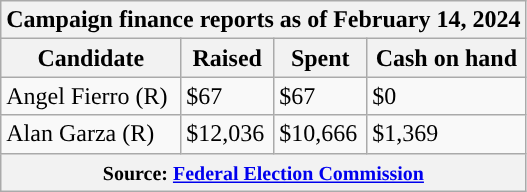<table class="wikitable sortable">
<tr>
<th colspan=4>Campaign finance reports as of February 14, 2024</th>
</tr>
<tr style="text-align:center;">
<th>Candidate</th>
<th>Raised</th>
<th>Spent</th>
<th>Cash on hand</th>
</tr>
<tr>
<td style="background-color:">Angel Fierro (R)</td>
<td>$67</td>
<td>$67</td>
<td>$0</td>
</tr>
<tr>
<td style="background-color:">Alan Garza (R)</td>
<td>$12,036</td>
<td>$10,666</td>
<td>$1,369</td>
</tr>
<tr>
<th colspan="4"><small>Source: <a href='#'>Federal Election Commission</a></small></th>
</tr>
</table>
